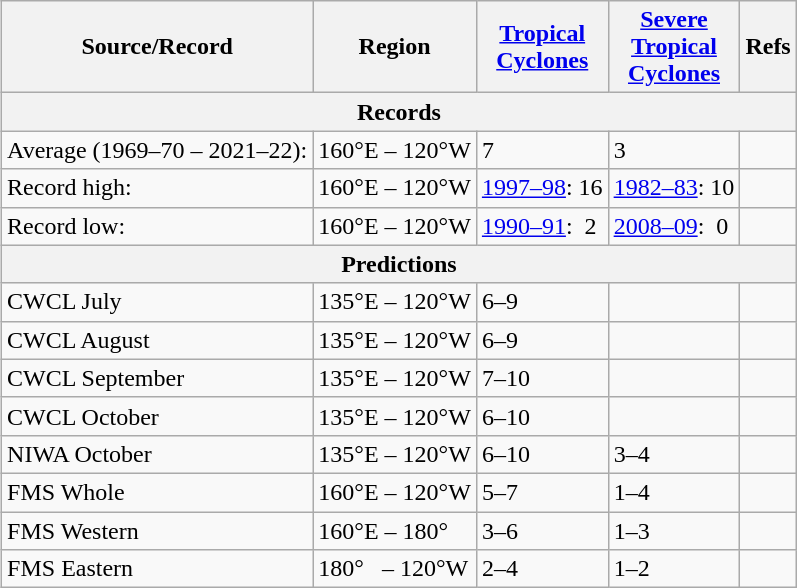<table class="wikitable" style="float:right">
<tr>
<th>Source/Record</th>
<th>Region</th>
<th><a href='#'>Tropical<br>Cyclones</a></th>
<th><a href='#'>Severe<br>Tropical<br>Cyclones</a></th>
<th>Refs</th>
</tr>
<tr>
<th colspan=5>Records</th>
</tr>
<tr>
<td>Average (1969–70 – 2021–22):</td>
<td>160°E – 120°W</td>
<td>7</td>
<td>3</td>
<td></td>
</tr>
<tr>
<td>Record high:</td>
<td>160°E – 120°W</td>
<td><a href='#'>1997–98</a>: 16</td>
<td><a href='#'>1982–83</a>: 10</td>
<td></td>
</tr>
<tr>
<td>Record low:</td>
<td>160°E – 120°W</td>
<td><a href='#'>1990–91</a>:  2</td>
<td><a href='#'>2008–09</a>:  0</td>
<td></td>
</tr>
<tr>
<th colspan=45>Predictions</th>
</tr>
<tr>
<td>CWCL July</td>
<td>135°E – 120°W</td>
<td>6–9</td>
<td></td>
<td></td>
</tr>
<tr>
<td>CWCL August</td>
<td>135°E – 120°W</td>
<td>6–9</td>
<td></td>
<td></td>
</tr>
<tr>
<td>CWCL September</td>
<td>135°E – 120°W</td>
<td>7–10</td>
<td></td>
<td></td>
</tr>
<tr>
<td>CWCL October</td>
<td>135°E – 120°W</td>
<td>6–10</td>
<td></td>
<td></td>
</tr>
<tr>
<td>NIWA October</td>
<td>135°E – 120°W</td>
<td>6–10</td>
<td>3–4</td>
<td></td>
</tr>
<tr>
<td>FMS Whole</td>
<td>160°E – 120°W</td>
<td>5–7</td>
<td>1–4</td>
<td></td>
</tr>
<tr>
<td>FMS Western</td>
<td>160°E – 180°</td>
<td>3–6</td>
<td>1–3</td>
<td></td>
</tr>
<tr>
<td>FMS Eastern</td>
<td>180°   – 120°W</td>
<td>2–4</td>
<td>1–2</td>
<td></td>
</tr>
</table>
